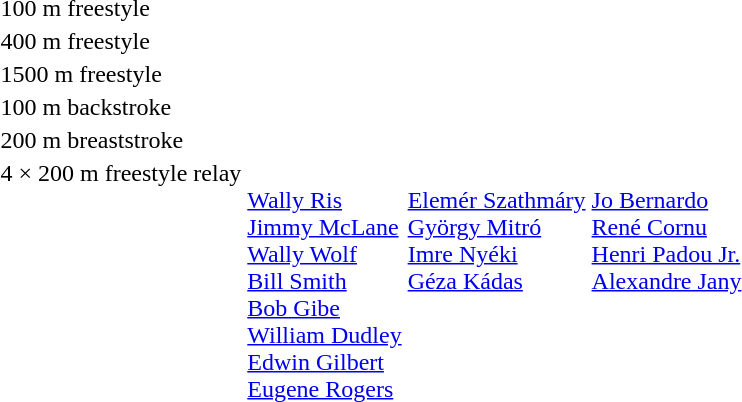<table>
<tr>
<td>100 m freestyle<br></td>
<td></td>
<td></td>
<td></td>
</tr>
<tr>
<td>400 m freestyle<br></td>
<td></td>
<td></td>
<td></td>
</tr>
<tr>
<td>1500 m freestyle<br></td>
<td></td>
<td></td>
<td></td>
</tr>
<tr>
<td>100 m backstroke<br></td>
<td></td>
<td></td>
<td></td>
</tr>
<tr>
<td>200 m breaststroke<br></td>
<td></td>
<td></td>
<td></td>
</tr>
<tr valign="top">
<td>4 × 200 m freestyle relay<br></td>
<td><br><a href='#'>Wally Ris</a><br><a href='#'>Jimmy McLane</a><br><a href='#'>Wally Wolf</a><br><a href='#'>Bill Smith</a><br><a href='#'>Bob Gibe</a><br><a href='#'>William Dudley</a><br><a href='#'>Edwin Gilbert</a><br><a href='#'>Eugene Rogers</a></td>
<td><br><a href='#'>Elemér Szathmáry</a><br><a href='#'>György Mitró</a><br><a href='#'>Imre Nyéki</a><br><a href='#'>Géza Kádas</a></td>
<td><br><a href='#'>Jo Bernardo</a><br><a href='#'>René Cornu</a><br><a href='#'>Henri Padou Jr.</a><br><a href='#'>Alexandre Jany</a></td>
</tr>
</table>
